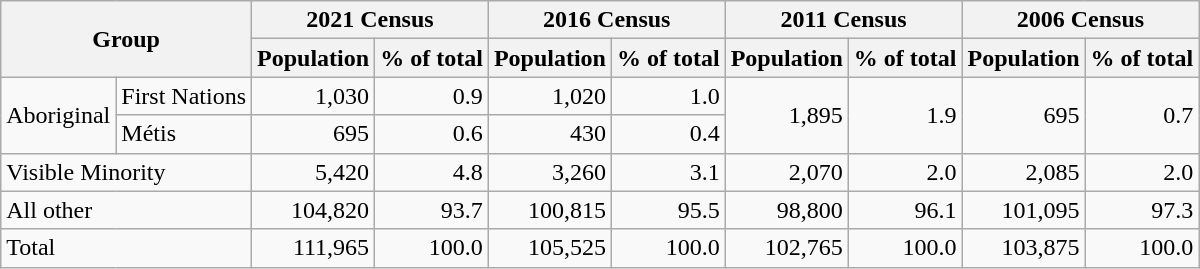<table class="wikitable" style="text-align:right">
<tr>
<th rowspan = "2" colspan = "2">Group</th>
<th colspan = "2">2021 Census</th>
<th colspan = "2">2016 Census</th>
<th colspan = "2">2011 Census</th>
<th colspan = "2">2006 Census</th>
</tr>
<tr>
<th>Population</th>
<th>% of total</th>
<th>Population</th>
<th>% of total</th>
<th>Population</th>
<th>% of total</th>
<th>Population</th>
<th>% of total</th>
</tr>
<tr>
<td rowspan="2" style="text-align:left;">Aboriginal</td>
<td>First Nations</td>
<td>1,030</td>
<td>0.9</td>
<td>1,020</td>
<td>1.0</td>
<td rowspan="2">1,895</td>
<td rowspan="2">1.9</td>
<td rowspan="2">695</td>
<td rowspan="2">0.7</td>
</tr>
<tr>
<td style="text-align:left;">Métis</td>
<td>695</td>
<td>0.6</td>
<td>430</td>
<td>0.4</td>
</tr>
<tr>
<td colspan = "2" style="text-align:left;">Visible Minority</td>
<td>5,420</td>
<td>4.8</td>
<td>3,260</td>
<td>3.1</td>
<td>2,070</td>
<td>2.0</td>
<td>2,085</td>
<td>2.0</td>
</tr>
<tr>
<td colspan = "2" style="text-align:left;">All other</td>
<td>104,820</td>
<td>93.7</td>
<td>100,815</td>
<td>95.5</td>
<td>98,800</td>
<td>96.1</td>
<td>101,095</td>
<td>97.3</td>
</tr>
<tr>
<td colspan = "2" style="text-align:left;">Total</td>
<td>111,965</td>
<td>100.0</td>
<td>105,525</td>
<td>100.0</td>
<td>102,765</td>
<td>100.0</td>
<td>103,875</td>
<td>100.0</td>
</tr>
</table>
